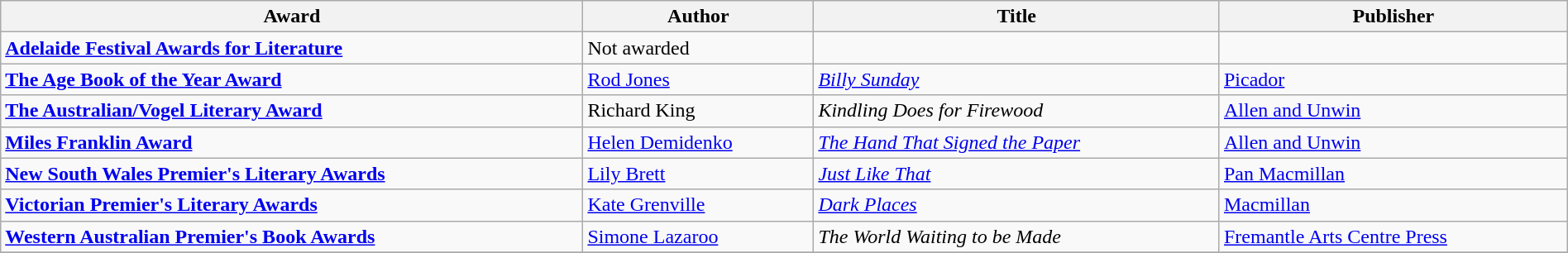<table class="wikitable" width=100%>
<tr>
<th>Award</th>
<th>Author</th>
<th>Title</th>
<th>Publisher</th>
</tr>
<tr>
<td><strong><a href='#'>Adelaide Festival Awards for Literature</a></strong></td>
<td>Not awarded</td>
<td></td>
<td></td>
</tr>
<tr>
<td><strong><a href='#'>The Age Book of the Year Award</a></strong></td>
<td><a href='#'>Rod Jones</a></td>
<td><em><a href='#'>Billy Sunday</a></em></td>
<td><a href='#'>Picador</a></td>
</tr>
<tr>
<td><strong><a href='#'>The Australian/Vogel Literary Award</a></strong></td>
<td>Richard King</td>
<td><em>Kindling Does for Firewood</em></td>
<td><a href='#'>Allen and Unwin</a></td>
</tr>
<tr>
<td><strong><a href='#'>Miles Franklin Award</a></strong></td>
<td><a href='#'>Helen Demidenko</a></td>
<td><em><a href='#'>The Hand That Signed the Paper</a></em></td>
<td><a href='#'>Allen and Unwin</a></td>
</tr>
<tr>
<td><strong><a href='#'>New South Wales Premier's Literary Awards</a></strong></td>
<td><a href='#'>Lily Brett</a></td>
<td><em><a href='#'>Just Like That</a></em></td>
<td><a href='#'>Pan Macmillan</a></td>
</tr>
<tr>
<td><strong><a href='#'>Victorian Premier's Literary Awards</a></strong></td>
<td><a href='#'>Kate Grenville</a></td>
<td><em><a href='#'>Dark Places</a></em></td>
<td><a href='#'>Macmillan</a></td>
</tr>
<tr>
<td><strong><a href='#'>Western Australian Premier's Book Awards</a></strong></td>
<td><a href='#'>Simone Lazaroo</a></td>
<td><em>The World Waiting to be Made</em></td>
<td><a href='#'>Fremantle Arts Centre Press</a></td>
</tr>
<tr>
</tr>
</table>
